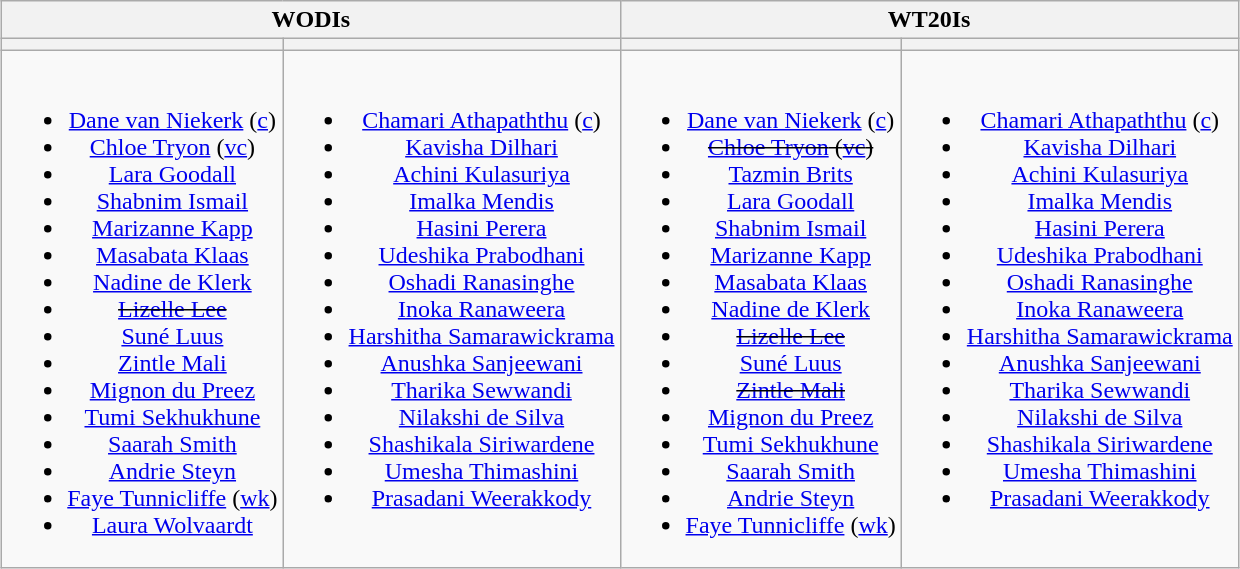<table class="wikitable" style="text-align:center; margin:auto">
<tr>
<th colspan=2>WODIs</th>
<th colspan=2>WT20Is</th>
</tr>
<tr>
<th></th>
<th></th>
<th></th>
<th></th>
</tr>
<tr style="vertical-align:top">
<td><br><ul><li><a href='#'>Dane van Niekerk</a> (<a href='#'>c</a>)</li><li><a href='#'>Chloe Tryon</a> (<a href='#'>vc</a>)</li><li><a href='#'>Lara Goodall</a></li><li><a href='#'>Shabnim Ismail</a></li><li><a href='#'>Marizanne Kapp</a></li><li><a href='#'>Masabata Klaas</a></li><li><a href='#'>Nadine de Klerk</a></li><li><s><a href='#'>Lizelle Lee</a></s></li><li><a href='#'>Suné Luus</a></li><li><a href='#'>Zintle Mali</a></li><li><a href='#'>Mignon du Preez</a></li><li><a href='#'>Tumi Sekhukhune</a></li><li><a href='#'>Saarah Smith</a></li><li><a href='#'>Andrie Steyn</a></li><li><a href='#'>Faye Tunnicliffe</a> (<a href='#'>wk</a>)</li><li><a href='#'>Laura Wolvaardt</a></li></ul></td>
<td><br><ul><li><a href='#'>Chamari Athapaththu</a> (<a href='#'>c</a>)</li><li><a href='#'>Kavisha Dilhari</a></li><li><a href='#'>Achini Kulasuriya</a></li><li><a href='#'>Imalka Mendis</a></li><li><a href='#'>Hasini Perera</a></li><li><a href='#'>Udeshika Prabodhani</a></li><li><a href='#'>Oshadi Ranasinghe</a></li><li><a href='#'>Inoka Ranaweera</a></li><li><a href='#'>Harshitha Samarawickrama</a></li><li><a href='#'>Anushka Sanjeewani</a></li><li><a href='#'>Tharika Sewwandi</a></li><li><a href='#'>Nilakshi de Silva</a></li><li><a href='#'>Shashikala Siriwardene</a></li><li><a href='#'>Umesha Thimashini</a></li><li><a href='#'>Prasadani Weerakkody</a></li></ul></td>
<td><br><ul><li><a href='#'>Dane van Niekerk</a> (<a href='#'>c</a>)</li><li><s><a href='#'>Chloe Tryon</a> (<a href='#'>vc</a>)</s></li><li><a href='#'>Tazmin Brits</a></li><li><a href='#'>Lara Goodall</a></li><li><a href='#'>Shabnim Ismail</a></li><li><a href='#'>Marizanne Kapp</a></li><li><a href='#'>Masabata Klaas</a></li><li><a href='#'>Nadine de Klerk</a></li><li><s><a href='#'>Lizelle Lee</a></s></li><li><a href='#'>Suné Luus</a></li><li><s><a href='#'>Zintle Mali</a></s></li><li><a href='#'>Mignon du Preez</a></li><li><a href='#'>Tumi Sekhukhune</a></li><li><a href='#'>Saarah Smith</a></li><li><a href='#'>Andrie Steyn</a></li><li><a href='#'>Faye Tunnicliffe</a> (<a href='#'>wk</a>)</li></ul></td>
<td><br><ul><li><a href='#'>Chamari Athapaththu</a> (<a href='#'>c</a>)</li><li><a href='#'>Kavisha Dilhari</a></li><li><a href='#'>Achini Kulasuriya</a></li><li><a href='#'>Imalka Mendis</a></li><li><a href='#'>Hasini Perera</a></li><li><a href='#'>Udeshika Prabodhani</a></li><li><a href='#'>Oshadi Ranasinghe</a></li><li><a href='#'>Inoka Ranaweera</a></li><li><a href='#'>Harshitha Samarawickrama</a></li><li><a href='#'>Anushka Sanjeewani</a></li><li><a href='#'>Tharika Sewwandi</a></li><li><a href='#'>Nilakshi de Silva</a></li><li><a href='#'>Shashikala Siriwardene</a></li><li><a href='#'>Umesha Thimashini</a></li><li><a href='#'>Prasadani Weerakkody</a></li></ul></td>
</tr>
</table>
